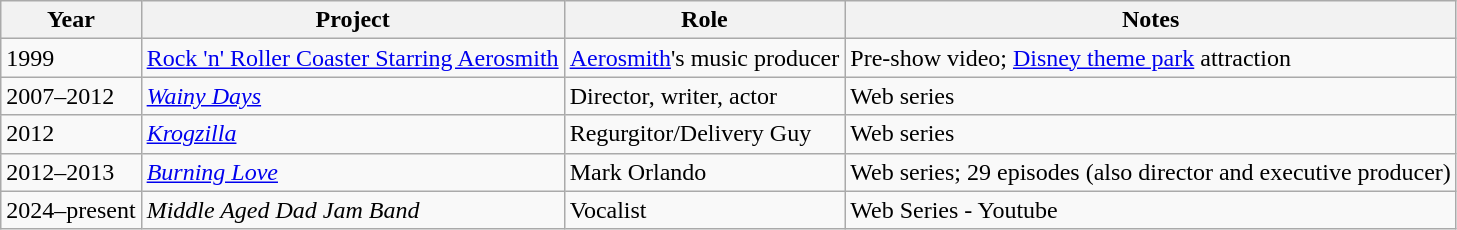<table class="wikitable sortable">
<tr>
<th>Year</th>
<th>Project</th>
<th>Role</th>
<th class="unsortable">Notes</th>
</tr>
<tr>
<td>1999</td>
<td><a href='#'>Rock 'n' Roller Coaster Starring Aerosmith</a></td>
<td><a href='#'>Aerosmith</a>'s music producer</td>
<td>Pre-show video; <a href='#'>Disney theme park</a> attraction</td>
</tr>
<tr>
<td>2007–2012</td>
<td><em><a href='#'>Wainy Days</a></em></td>
<td>Director, writer, actor</td>
<td>Web series</td>
</tr>
<tr>
<td>2012</td>
<td><em><a href='#'>Krogzilla</a></em></td>
<td>Regurgitor/Delivery Guy</td>
<td>Web series</td>
</tr>
<tr>
<td>2012–2013</td>
<td><em><a href='#'>Burning Love</a></em></td>
<td>Mark Orlando</td>
<td>Web series; 29 episodes (also director and executive producer)</td>
</tr>
<tr>
<td>2024–present</td>
<td><em>Middle Aged Dad Jam Band</em></td>
<td>Vocalist</td>
<td>Web Series - Youtube</td>
</tr>
</table>
